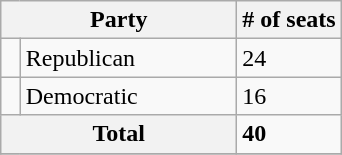<table class="wikitable sortable">
<tr>
<th colspan="2" style="width:150px;">Party</th>
<th># of seats</th>
</tr>
<tr>
<td></td>
<td>Republican</td>
<td>24</td>
</tr>
<tr>
<td></td>
<td>Democratic</td>
<td>16</td>
</tr>
<tr>
<th colspan=2>Total</th>
<td><strong>40</strong></td>
</tr>
<tr>
</tr>
</table>
